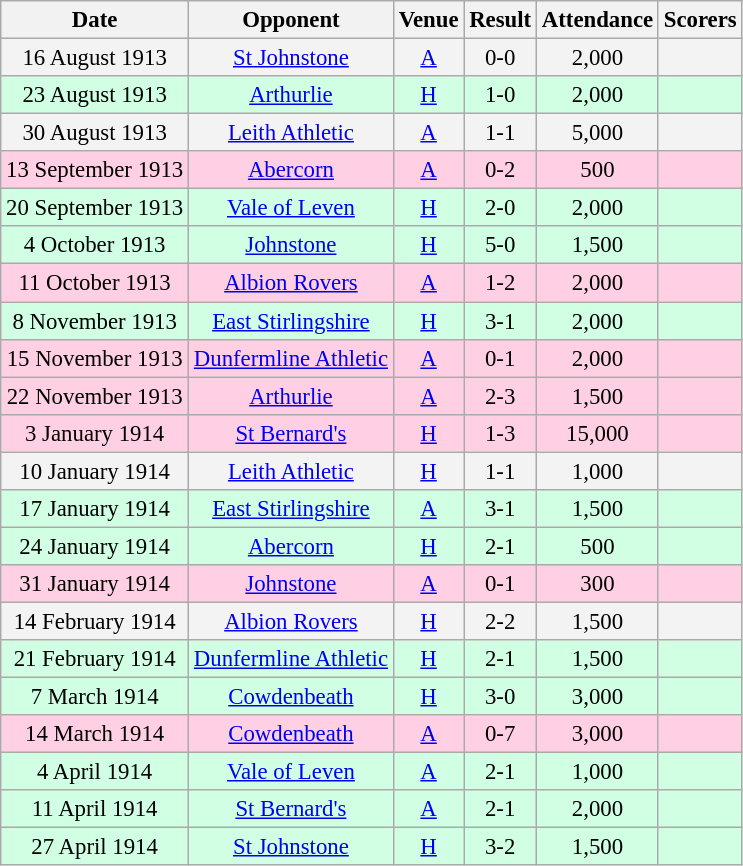<table class="wikitable sortable" style="font-size:95%; text-align:center">
<tr>
<th>Date</th>
<th>Opponent</th>
<th>Venue</th>
<th>Result</th>
<th>Attendance</th>
<th>Scorers</th>
</tr>
<tr bgcolor = "#f3f3f3">
<td>16 August 1913</td>
<td><a href='#'>St Johnstone</a></td>
<td><a href='#'>A</a></td>
<td>0-0</td>
<td>2,000</td>
<td></td>
</tr>
<tr bgcolor = "#d0ffe3">
<td>23 August 1913</td>
<td><a href='#'>Arthurlie</a></td>
<td><a href='#'>H</a></td>
<td>1-0</td>
<td>2,000</td>
<td></td>
</tr>
<tr bgcolor = "#f3f3f3">
<td>30 August 1913</td>
<td><a href='#'>Leith Athletic</a></td>
<td><a href='#'>A</a></td>
<td>1-1</td>
<td>5,000</td>
<td></td>
</tr>
<tr bgcolor = "#ffd0e3">
<td>13 September 1913</td>
<td><a href='#'>Abercorn</a></td>
<td><a href='#'>A</a></td>
<td>0-2</td>
<td>500</td>
<td></td>
</tr>
<tr bgcolor = "#d0ffe3">
<td>20 September 1913</td>
<td><a href='#'>Vale of Leven</a></td>
<td><a href='#'>H</a></td>
<td>2-0</td>
<td>2,000</td>
<td></td>
</tr>
<tr bgcolor = "#d0ffe3">
<td>4 October 1913</td>
<td><a href='#'>Johnstone</a></td>
<td><a href='#'>H</a></td>
<td>5-0</td>
<td>1,500</td>
<td></td>
</tr>
<tr bgcolor = "#ffd0e3">
<td>11 October 1913</td>
<td><a href='#'>Albion Rovers</a></td>
<td><a href='#'>A</a></td>
<td>1-2</td>
<td>2,000</td>
<td></td>
</tr>
<tr bgcolor = "#d0ffe3">
<td>8 November 1913</td>
<td><a href='#'>East Stirlingshire</a></td>
<td><a href='#'>H</a></td>
<td>3-1</td>
<td>2,000</td>
<td></td>
</tr>
<tr bgcolor = "#ffd0e3">
<td>15 November 1913</td>
<td><a href='#'>Dunfermline Athletic</a></td>
<td><a href='#'>A</a></td>
<td>0-1</td>
<td>2,000</td>
<td></td>
</tr>
<tr bgcolor = "#ffd0e3">
<td>22 November 1913</td>
<td><a href='#'>Arthurlie</a></td>
<td><a href='#'>A</a></td>
<td>2-3</td>
<td>1,500</td>
<td></td>
</tr>
<tr bgcolor = "#ffd0e3">
<td>3 January 1914</td>
<td><a href='#'>St Bernard's</a></td>
<td><a href='#'>H</a></td>
<td>1-3</td>
<td>15,000</td>
<td></td>
</tr>
<tr bgcolor = "#f3f3f3">
<td>10 January 1914</td>
<td><a href='#'>Leith Athletic</a></td>
<td><a href='#'>H</a></td>
<td>1-1</td>
<td>1,000</td>
<td></td>
</tr>
<tr bgcolor = "#d0ffe3">
<td>17 January 1914</td>
<td><a href='#'>East Stirlingshire</a></td>
<td><a href='#'>A</a></td>
<td>3-1</td>
<td>1,500</td>
<td></td>
</tr>
<tr bgcolor = "#d0ffe3">
<td>24 January 1914</td>
<td><a href='#'>Abercorn</a></td>
<td><a href='#'>H</a></td>
<td>2-1</td>
<td>500</td>
<td></td>
</tr>
<tr bgcolor = "#ffd0e3">
<td>31 January 1914</td>
<td><a href='#'>Johnstone</a></td>
<td><a href='#'>A</a></td>
<td>0-1</td>
<td>300</td>
<td></td>
</tr>
<tr bgcolor = "#f3f3f3">
<td>14 February 1914</td>
<td><a href='#'>Albion Rovers</a></td>
<td><a href='#'>H</a></td>
<td>2-2</td>
<td>1,500</td>
<td></td>
</tr>
<tr bgcolor = "#d0ffe3">
<td>21 February 1914</td>
<td><a href='#'>Dunfermline Athletic</a></td>
<td><a href='#'>H</a></td>
<td>2-1</td>
<td>1,500</td>
<td></td>
</tr>
<tr bgcolor = "#d0ffe3">
<td>7 March 1914</td>
<td><a href='#'>Cowdenbeath</a></td>
<td><a href='#'>H</a></td>
<td>3-0</td>
<td>3,000</td>
<td></td>
</tr>
<tr bgcolor = "#ffd0e3">
<td>14 March 1914</td>
<td><a href='#'>Cowdenbeath</a></td>
<td><a href='#'>A</a></td>
<td>0-7</td>
<td>3,000</td>
<td></td>
</tr>
<tr bgcolor = "#d0ffe3">
<td>4 April 1914</td>
<td><a href='#'>Vale of Leven</a></td>
<td><a href='#'>A</a></td>
<td>2-1</td>
<td>1,000</td>
<td></td>
</tr>
<tr bgcolor = "#d0ffe3">
<td>11 April 1914</td>
<td><a href='#'>St Bernard's</a></td>
<td><a href='#'>A</a></td>
<td>2-1</td>
<td>2,000</td>
<td></td>
</tr>
<tr bgcolor = "#d0ffe3">
<td>27 April 1914</td>
<td><a href='#'>St Johnstone</a></td>
<td><a href='#'>H</a></td>
<td>3-2</td>
<td>1,500</td>
<td></td>
</tr>
</table>
